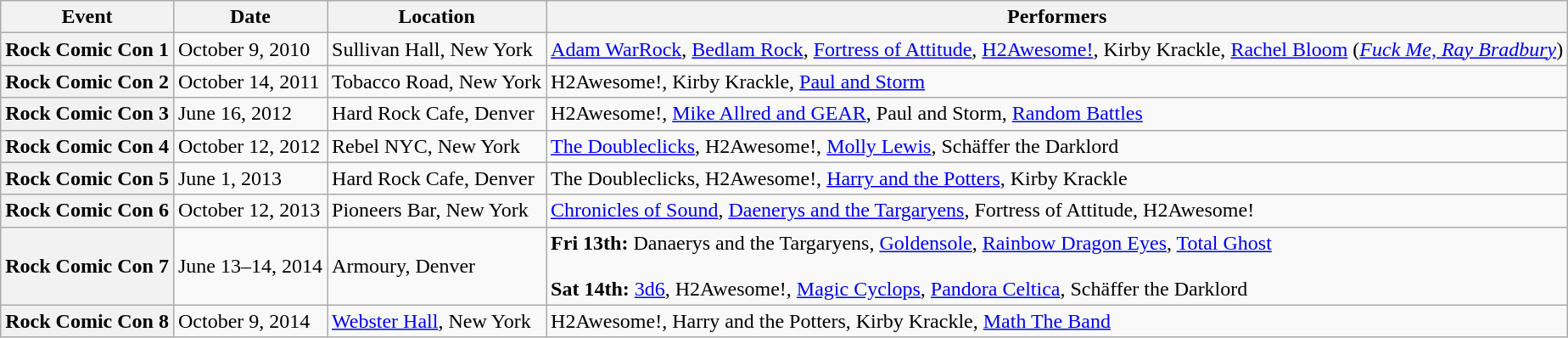<table class="wikitable">
<tr>
<th>Event</th>
<th>Date</th>
<th>Location</th>
<th>Performers</th>
</tr>
<tr>
<th style="text-align:left;">Rock Comic Con 1</th>
<td>October 9, 2010</td>
<td>Sullivan Hall, New York</td>
<td><a href='#'>Adam WarRock</a>, <a href='#'>Bedlam Rock</a>, <a href='#'>Fortress of Attitude</a>, <a href='#'>H2Awesome!</a>, Kirby Krackle, <a href='#'>Rachel Bloom</a> (<em><a href='#'>Fuck Me, Ray Bradbury</a></em>)</td>
</tr>
<tr>
<th style="text-align:left;">Rock Comic Con 2</th>
<td>October 14, 2011</td>
<td>Tobacco Road, New York</td>
<td>H2Awesome!, Kirby Krackle, <a href='#'>Paul and Storm</a></td>
</tr>
<tr>
<th style="text-align:left;">Rock Comic Con 3</th>
<td>June 16, 2012</td>
<td>Hard Rock Cafe, Denver</td>
<td>H2Awesome!, <a href='#'>Mike Allred and GEAR</a>, Paul and Storm, <a href='#'>Random Battles</a></td>
</tr>
<tr>
<th style="text-align:left;">Rock Comic Con 4</th>
<td>October 12, 2012</td>
<td>Rebel NYC, New York</td>
<td><a href='#'>The Doubleclicks</a>, H2Awesome!, <a href='#'>Molly Lewis</a>, Schäffer the Darklord</td>
</tr>
<tr>
<th style="text-align:left;">Rock Comic Con 5</th>
<td>June 1, 2013</td>
<td>Hard Rock Cafe, Denver</td>
<td>The Doubleclicks, H2Awesome!, <a href='#'>Harry and the Potters</a>, Kirby Krackle</td>
</tr>
<tr>
<th style="text-align:left;">Rock Comic Con 6</th>
<td>October 12, 2013</td>
<td>Pioneers Bar, New York</td>
<td><a href='#'>Chronicles of Sound</a>, <a href='#'>Daenerys and the Targaryens</a>, Fortress of Attitude, H2Awesome!</td>
</tr>
<tr>
<th style="text-align:left;">Rock Comic Con 7</th>
<td>June 13–14, 2014</td>
<td>Armoury, Denver</td>
<td><strong>Fri 13th:</strong> Danaerys and the Targaryens, <a href='#'>Goldensole</a>, <a href='#'>Rainbow Dragon Eyes</a>, <a href='#'>Total Ghost</a><br><br><strong>Sat 14th:</strong> <a href='#'>3d6</a>, H2Awesome!, <a href='#'>Magic Cyclops</a>, <a href='#'>Pandora Celtica</a>, Schäffer the Darklord</td>
</tr>
<tr>
<th style="text-align:left;">Rock Comic Con 8</th>
<td>October 9, 2014</td>
<td><a href='#'>Webster Hall</a>, New York</td>
<td>H2Awesome!, Harry and the Potters, Kirby Krackle, <a href='#'>Math The Band</a></td>
</tr>
</table>
